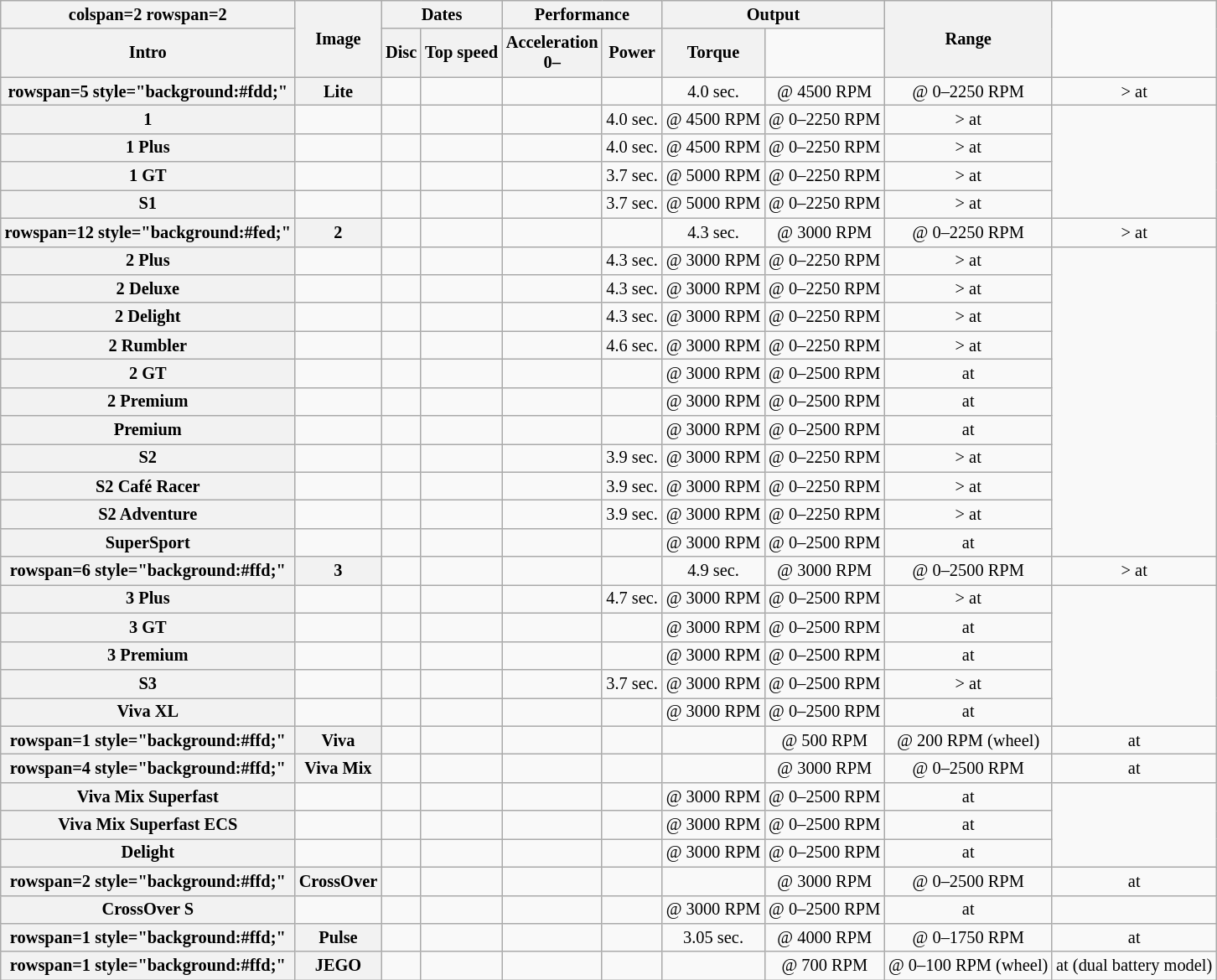<table class="wikitable sortable" style="font-size:85%;text-align:center;">
<tr>
<th>colspan=2 rowspan=2 </th>
<th rowspan=2 class=unsortable>Image</th>
<th colspan=2>Dates</th>
<th colspan=2>Performance</th>
<th colspan=2>Output</th>
<th rowspan=2>Range</th>
</tr>
<tr>
<th>Intro</th>
<th>Disc</th>
<th>Top speed</th>
<th>Acceleration<br>0–</th>
<th>Power</th>
<th>Torque</th>
</tr>
<tr>
<th>rowspan=5 style="background:#fdd;" </th>
<th>Lite</th>
<td></td>
<td></td>
<td></td>
<td></td>
<td>4.0 sec.</td>
<td> @ 4500 RPM</td>
<td> @ 0–2250 RPM</td>
<td>> at </td>
</tr>
<tr>
<th>1</th>
<td></td>
<td></td>
<td></td>
<td></td>
<td>4.0 sec.</td>
<td> @ 4500 RPM</td>
<td> @ 0–2250 RPM</td>
<td>> at </td>
</tr>
<tr>
<th>1 Plus</th>
<td></td>
<td></td>
<td></td>
<td></td>
<td>4.0 sec.</td>
<td> @ 4500 RPM</td>
<td> @ 0–2250 RPM</td>
<td>> at </td>
</tr>
<tr>
<th>1 GT</th>
<td></td>
<td></td>
<td></td>
<td></td>
<td>3.7 sec.</td>
<td> @ 5000 RPM</td>
<td> @ 0–2250 RPM</td>
<td>> at </td>
</tr>
<tr>
<th>S1</th>
<td></td>
<td></td>
<td></td>
<td></td>
<td>3.7 sec.</td>
<td> @ 5000 RPM</td>
<td> @ 0–2250 RPM</td>
<td>> at </td>
</tr>
<tr>
<th>rowspan=12 style="background:#fed;" </th>
<th>2</th>
<td></td>
<td></td>
<td></td>
<td></td>
<td>4.3 sec.</td>
<td> @ 3000 RPM</td>
<td> @ 0–2250 RPM</td>
<td>> at </td>
</tr>
<tr>
<th>2 Plus</th>
<td></td>
<td></td>
<td></td>
<td></td>
<td>4.3 sec.</td>
<td> @ 3000 RPM</td>
<td> @ 0–2250 RPM</td>
<td>> at </td>
</tr>
<tr>
<th>2 Deluxe</th>
<td></td>
<td></td>
<td></td>
<td></td>
<td>4.3 sec.</td>
<td> @ 3000 RPM</td>
<td> @ 0–2250 RPM</td>
<td>> at </td>
</tr>
<tr>
<th>2 Delight</th>
<td></td>
<td></td>
<td></td>
<td></td>
<td>4.3 sec.</td>
<td> @ 3000 RPM</td>
<td> @ 0–2250 RPM</td>
<td>> at </td>
</tr>
<tr>
<th>2 Rumbler</th>
<td></td>
<td></td>
<td></td>
<td></td>
<td>4.6 sec.</td>
<td> @ 3000 RPM</td>
<td> @ 0–2250 RPM</td>
<td>> at </td>
</tr>
<tr>
<th>2 GT</th>
<td></td>
<td></td>
<td></td>
<td></td>
<td></td>
<td> @ 3000 RPM</td>
<td> @ 0–2500 RPM</td>
<td> at </td>
</tr>
<tr>
<th>2 Premium</th>
<td></td>
<td></td>
<td></td>
<td></td>
<td></td>
<td> @ 3000 RPM</td>
<td> @ 0–2500 RPM</td>
<td> at </td>
</tr>
<tr>
<th>Premium</th>
<td></td>
<td></td>
<td></td>
<td></td>
<td></td>
<td> @ 3000 RPM</td>
<td> @ 0–2500 RPM</td>
<td> at </td>
</tr>
<tr>
<th>S2</th>
<td></td>
<td></td>
<td></td>
<td></td>
<td>3.9 sec.</td>
<td> @ 3000 RPM</td>
<td> @ 0–2250 RPM</td>
<td>> at </td>
</tr>
<tr>
<th>S2 Café Racer</th>
<td></td>
<td></td>
<td></td>
<td></td>
<td>3.9 sec.</td>
<td> @ 3000 RPM</td>
<td> @ 0–2250 RPM</td>
<td>> at </td>
</tr>
<tr>
<th>S2 Adventure</th>
<td></td>
<td></td>
<td></td>
<td></td>
<td>3.9 sec.</td>
<td> @ 3000 RPM</td>
<td> @ 0–2250 RPM</td>
<td>> at </td>
</tr>
<tr>
<th>SuperSport</th>
<td></td>
<td></td>
<td></td>
<td></td>
<td></td>
<td> @ 3000 RPM</td>
<td> @ 0–2500 RPM</td>
<td> at </td>
</tr>
<tr>
<th>rowspan=6 style="background:#ffd;" </th>
<th>3</th>
<td></td>
<td></td>
<td></td>
<td></td>
<td>4.9 sec.</td>
<td> @ 3000 RPM</td>
<td> @ 0–2500 RPM</td>
<td>> at </td>
</tr>
<tr>
<th>3 Plus</th>
<td></td>
<td></td>
<td></td>
<td></td>
<td>4.7 sec.</td>
<td> @ 3000 RPM</td>
<td> @ 0–2500 RPM</td>
<td>> at </td>
</tr>
<tr>
<th>3 GT</th>
<td></td>
<td></td>
<td></td>
<td></td>
<td></td>
<td> @ 3000 RPM</td>
<td> @ 0–2500 RPM</td>
<td> at </td>
</tr>
<tr>
<th>3 Premium</th>
<td></td>
<td></td>
<td></td>
<td></td>
<td></td>
<td> @ 3000 RPM</td>
<td> @ 0–2500 RPM</td>
<td> at </td>
</tr>
<tr>
<th>S3</th>
<td></td>
<td></td>
<td></td>
<td></td>
<td>3.7 sec.</td>
<td> @ 3000 RPM</td>
<td> @ 0–2500 RPM</td>
<td>> at </td>
</tr>
<tr>
<th>Viva XL</th>
<td></td>
<td></td>
<td></td>
<td></td>
<td></td>
<td> @ 3000 RPM</td>
<td> @ 0–2500 RPM</td>
<td> at </td>
</tr>
<tr>
<th>rowspan=1 style="background:#ffd;" </th>
<th>Viva</th>
<td></td>
<td></td>
<td></td>
<td></td>
<td></td>
<td> @ 500 RPM</td>
<td> @ 200 RPM (wheel)</td>
<td> at </td>
</tr>
<tr>
<th>rowspan=4 style="background:#ffd;" </th>
<th>Viva Mix</th>
<td></td>
<td></td>
<td></td>
<td></td>
<td></td>
<td> @ 3000 RPM</td>
<td> @ 0–2500 RPM</td>
<td> at </td>
</tr>
<tr>
<th>Viva Mix Superfast</th>
<td></td>
<td></td>
<td></td>
<td></td>
<td></td>
<td> @ 3000 RPM</td>
<td> @ 0–2500 RPM</td>
<td> at </td>
</tr>
<tr>
<th>Viva Mix Superfast ECS</th>
<td></td>
<td></td>
<td></td>
<td></td>
<td></td>
<td> @ 3000 RPM</td>
<td> @ 0–2500 RPM</td>
<td> at </td>
</tr>
<tr>
<th>Delight</th>
<td></td>
<td></td>
<td></td>
<td></td>
<td></td>
<td> @ 3000 RPM</td>
<td> @ 0–2500 RPM</td>
<td> at </td>
</tr>
<tr>
<th>rowspan=2 style="background:#ffd;" </th>
<th>CrossOver</th>
<td></td>
<td></td>
<td></td>
<td></td>
<td></td>
<td> @ 3000 RPM</td>
<td> @ 0–2500 RPM</td>
<td> at </td>
</tr>
<tr>
<th>CrossOver S</th>
<td></td>
<td></td>
<td></td>
<td></td>
<td></td>
<td> @ 3000 RPM</td>
<td> @ 0–2500 RPM</td>
<td> at </td>
</tr>
<tr>
<th>rowspan=1 style="background:#ffd;" </th>
<th>Pulse</th>
<td></td>
<td></td>
<td></td>
<td></td>
<td>3.05 sec.</td>
<td> @ 4000 RPM</td>
<td> @ 0–1750 RPM</td>
<td> at </td>
</tr>
<tr>
<th>rowspan=1 style="background:#ffd;" </th>
<th>JEGO</th>
<td></td>
<td></td>
<td></td>
<td></td>
<td></td>
<td> @ 700 RPM</td>
<td> @ 0–100 RPM (wheel)</td>
<td> at  (dual battery model)</td>
</tr>
</table>
